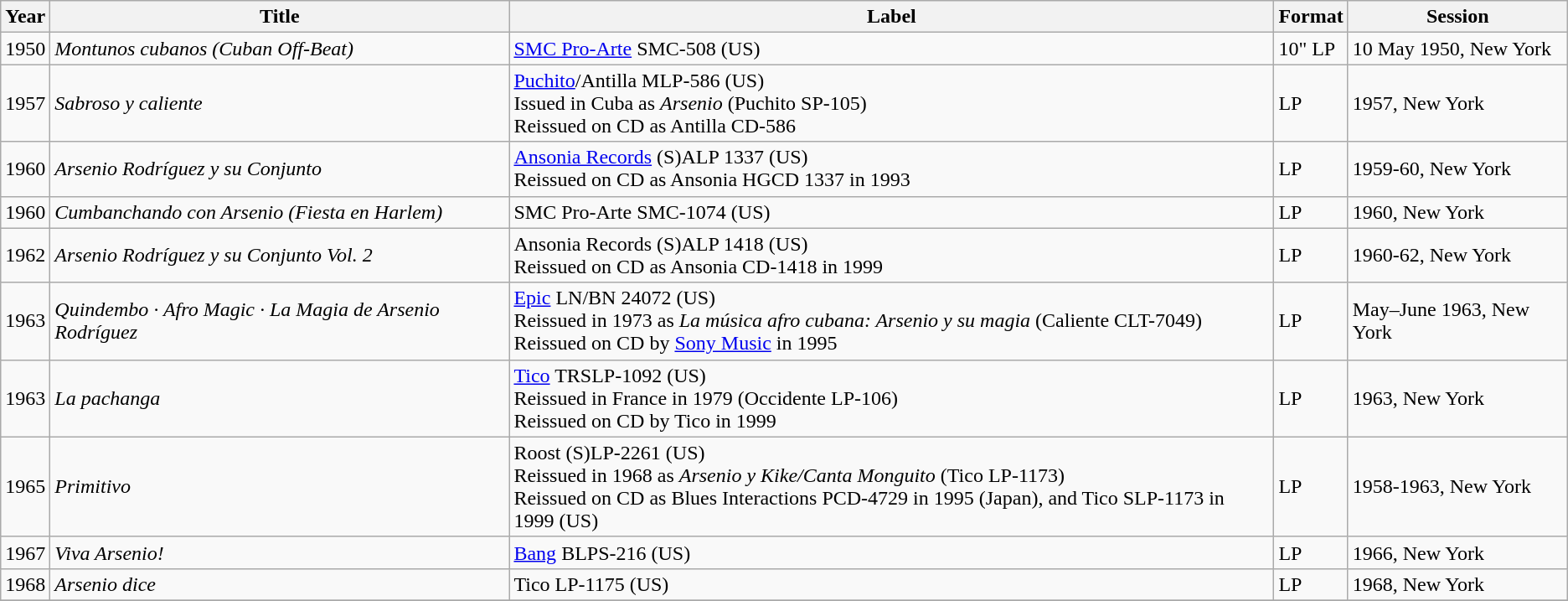<table class="wikitable sortable" border="1">
<tr>
<th scope="col">Year</th>
<th scope="col">Title</th>
<th scope="col">Label</th>
<th scope="col">Format</th>
<th scope="col">Session</th>
</tr>
<tr>
<td>1950</td>
<td><em>Montunos cubanos (Cuban Off-Beat)</em></td>
<td><a href='#'>SMC Pro-Arte</a> SMC-508  (US)</td>
<td>10" LP</td>
<td>10 May 1950, New York</td>
</tr>
<tr>
<td>1957</td>
<td><em>Sabroso y caliente</em></td>
<td><a href='#'>Puchito</a>/Antilla MLP-586 (US)<br>Issued in Cuba as <em>Arsenio</em> (Puchito SP-105)<br>Reissued on CD as Antilla CD-586</td>
<td>LP</td>
<td>1957, New York</td>
</tr>
<tr>
<td>1960</td>
<td><em>Arsenio Rodríguez y su Conjunto</em></td>
<td><a href='#'>Ansonia Records</a> (S)ALP 1337 (US)<br>Reissued on CD as Ansonia HGCD 1337 in 1993</td>
<td>LP</td>
<td>1959-60, New York</td>
</tr>
<tr>
<td>1960</td>
<td><em>Cumbanchando con Arsenio (Fiesta en Harlem)</em></td>
<td>SMC Pro-Arte SMC-1074 (US)</td>
<td>LP</td>
<td>1960, New York</td>
</tr>
<tr>
<td>1962</td>
<td><em>Arsenio Rodríguez y su Conjunto Vol. 2</em></td>
<td>Ansonia Records (S)ALP 1418 (US)<br>Reissued on CD as Ansonia CD-1418 in 1999</td>
<td>LP</td>
<td>1960-62, New York</td>
</tr>
<tr>
<td>1963</td>
<td><em>Quindembo · Afro Magic · La Magia de Arsenio Rodríguez</em></td>
<td><a href='#'>Epic</a> LN/BN 24072 (US)<br>Reissued in 1973 as <em>La música afro cubana: Arsenio y su magia</em> (Caliente CLT-7049)<br>Reissued on CD by <a href='#'>Sony Music</a> in 1995</td>
<td>LP</td>
<td>May–June 1963, New York</td>
</tr>
<tr>
<td>1963</td>
<td><em>La pachanga</em></td>
<td><a href='#'>Tico</a> TRSLP-1092 (US)<br>Reissued in France in 1979 (Occidente LP-106)<br>Reissued on CD by Tico in 1999</td>
<td>LP</td>
<td>1963, New York</td>
</tr>
<tr>
<td>1965</td>
<td><em>Primitivo</em></td>
<td>Roost (S)LP-2261 (US)<br>Reissued in 1968 as <em>Arsenio y Kike/Canta Monguito</em> (Tico LP-1173)<br>Reissued on CD as Blues Interactions PCD-4729 in 1995 (Japan), and Tico SLP-1173 in 1999 (US)</td>
<td>LP</td>
<td>1958-1963, New York</td>
</tr>
<tr>
<td>1967</td>
<td><em>Viva Arsenio!</em></td>
<td><a href='#'>Bang</a> BLPS-216 (US)</td>
<td>LP</td>
<td>1966, New York</td>
</tr>
<tr>
<td>1968</td>
<td><em>Arsenio dice</em></td>
<td>Tico LP-1175 (US)</td>
<td>LP</td>
<td>1968, New York</td>
</tr>
<tr>
</tr>
</table>
